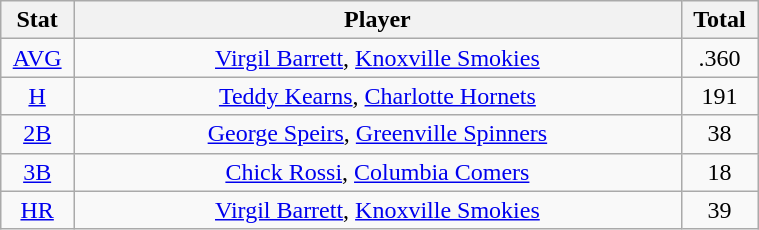<table class="wikitable" width="40%" style="text-align:center;">
<tr>
<th width="5%">Stat</th>
<th width="60%">Player</th>
<th width="5%">Total</th>
</tr>
<tr>
<td><a href='#'>AVG</a></td>
<td><a href='#'>Virgil Barrett</a>, <a href='#'>Knoxville Smokies</a></td>
<td>.360</td>
</tr>
<tr>
<td><a href='#'>H</a></td>
<td><a href='#'>Teddy Kearns</a>, <a href='#'>Charlotte Hornets</a></td>
<td>191</td>
</tr>
<tr>
<td><a href='#'>2B</a></td>
<td><a href='#'>George Speirs</a>, <a href='#'>Greenville Spinners</a></td>
<td>38</td>
</tr>
<tr>
<td><a href='#'>3B</a></td>
<td><a href='#'>Chick Rossi</a>, <a href='#'>Columbia Comers</a></td>
<td>18</td>
</tr>
<tr>
<td><a href='#'>HR</a></td>
<td><a href='#'>Virgil Barrett</a>, <a href='#'>Knoxville Smokies</a></td>
<td>39</td>
</tr>
</table>
